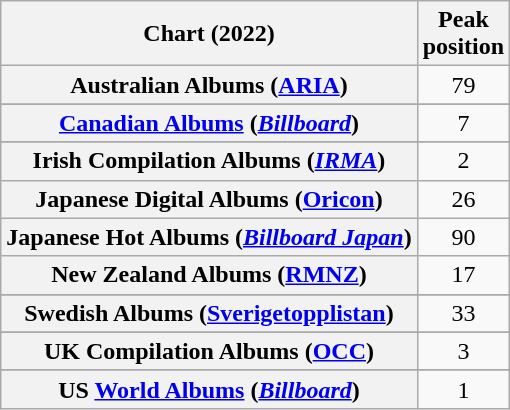<table class="wikitable sortable plainrowheaders" style="text-align:center;">
<tr>
<th scope="col">Chart (2022)</th>
<th scope="col">Peak<br>position</th>
</tr>
<tr>
<th scope="row">Australian Albums (<a href='#'>ARIA</a>)</th>
<td>79</td>
</tr>
<tr>
</tr>
<tr>
</tr>
<tr>
</tr>
<tr>
<th scope="row"><a href='#'>Canadian Albums</a> (<em><a href='#'>Billboard</a></em>)</th>
<td>7</td>
</tr>
<tr>
</tr>
<tr>
</tr>
<tr>
</tr>
<tr>
</tr>
<tr>
<th scope="row">Irish Compilation Albums (<em><a href='#'>IRMA</a></em>)</th>
<td>2</td>
</tr>
<tr>
<th scope="row">Japanese Digital Albums (<a href='#'>Oricon</a>)</th>
<td>26</td>
</tr>
<tr>
<th scope="row">Japanese Hot Albums (<em><a href='#'>Billboard Japan</a></em>)</th>
<td>90</td>
</tr>
<tr>
<th scope="row">New Zealand Albums (<a href='#'>RMNZ</a>)</th>
<td>17</td>
</tr>
<tr>
</tr>
<tr>
</tr>
<tr>
<th scope="row">Swedish Albums (<a href='#'>Sverigetopplistan</a>)</th>
<td>33</td>
</tr>
<tr>
</tr>
<tr>
<th scope="row">UK Compilation Albums (<a href='#'>OCC</a>)</th>
<td>3</td>
</tr>
<tr>
</tr>
<tr>
</tr>
<tr>
</tr>
<tr>
</tr>
<tr>
<th scope="row">US <a href='#'>World Albums</a> (<em><a href='#'>Billboard</a></em>)</th>
<td>1</td>
</tr>
</table>
